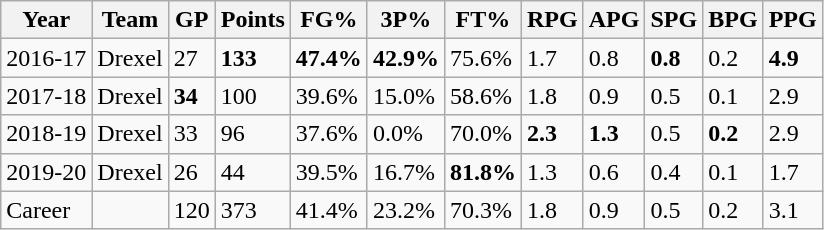<table class="wikitable">
<tr>
<th>Year</th>
<th>Team</th>
<th>GP</th>
<th>Points</th>
<th>FG%</th>
<th>3P%</th>
<th>FT%</th>
<th>RPG</th>
<th>APG</th>
<th>SPG</th>
<th>BPG</th>
<th>PPG</th>
</tr>
<tr>
<td>2016-17</td>
<td>Drexel</td>
<td>27</td>
<td><strong>133</strong></td>
<td><strong>47.4%</strong></td>
<td><strong>42.9%</strong></td>
<td>75.6%</td>
<td>1.7</td>
<td>0.8</td>
<td><strong>0.8</strong></td>
<td>0.2</td>
<td><strong>4.9</strong></td>
</tr>
<tr>
<td>2017-18</td>
<td>Drexel</td>
<td><strong>34</strong></td>
<td>100</td>
<td>39.6%</td>
<td>15.0%</td>
<td>58.6%</td>
<td>1.8</td>
<td>0.9</td>
<td>0.5</td>
<td>0.1</td>
<td>2.9</td>
</tr>
<tr>
<td>2018-19</td>
<td>Drexel</td>
<td>33</td>
<td>96</td>
<td>37.6%</td>
<td>0.0%</td>
<td>70.0%</td>
<td><strong>2.3</strong></td>
<td><strong>1.3</strong></td>
<td>0.5</td>
<td><strong>0.2</strong></td>
<td>2.9</td>
</tr>
<tr>
<td>2019-20</td>
<td>Drexel</td>
<td>26</td>
<td>44</td>
<td>39.5%</td>
<td>16.7%</td>
<td><strong>81.8%</strong></td>
<td>1.3</td>
<td>0.6</td>
<td>0.4</td>
<td>0.1</td>
<td>1.7</td>
</tr>
<tr>
<td>Career</td>
<td></td>
<td>120</td>
<td>373</td>
<td>41.4%</td>
<td>23.2%</td>
<td>70.3%</td>
<td>1.8</td>
<td>0.9</td>
<td>0.5</td>
<td>0.2</td>
<td>3.1</td>
</tr>
</table>
